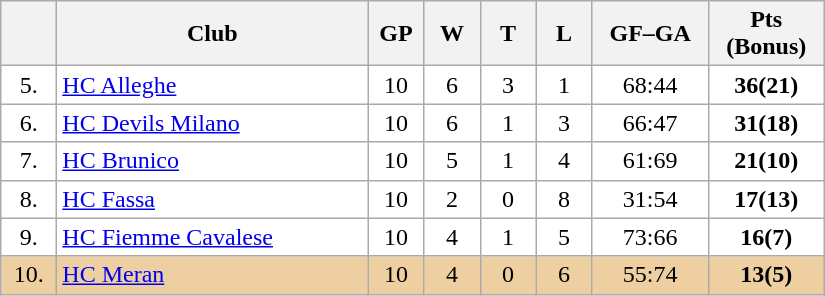<table class="wikitable">
<tr>
<th width="30"></th>
<th width="200">Club</th>
<th width="30">GP</th>
<th width="30">W</th>
<th width="30">T</th>
<th width="30">L</th>
<th width="70">GF–GA</th>
<th width="70">Pts (Bonus)</th>
</tr>
<tr bgcolor="#FFFFFF" align="center">
<td>5.</td>
<td align="left"><a href='#'>HC Alleghe</a></td>
<td>10</td>
<td>6</td>
<td>3</td>
<td>1</td>
<td>68:44</td>
<td><strong>36(21)</strong></td>
</tr>
<tr bgcolor="#FFFFFF" align="center">
<td>6.</td>
<td align="left"><a href='#'>HC Devils Milano</a></td>
<td>10</td>
<td>6</td>
<td>1</td>
<td>3</td>
<td>66:47</td>
<td><strong>31(18)</strong></td>
</tr>
<tr bgcolor="#FFFFFF" align="center">
<td>7.</td>
<td align="left"><a href='#'>HC Brunico</a></td>
<td>10</td>
<td>5</td>
<td>1</td>
<td>4</td>
<td>61:69</td>
<td><strong>21(10)</strong></td>
</tr>
<tr bgcolor="#FFFFFF" align="center">
<td>8.</td>
<td align="left"><a href='#'>HC Fassa</a></td>
<td>10</td>
<td>2</td>
<td>0</td>
<td>8</td>
<td>31:54</td>
<td><strong>17(13)</strong></td>
</tr>
<tr bgcolor="#FFFFFF" align="center">
<td>9.</td>
<td align="left"><a href='#'>HC Fiemme Cavalese</a></td>
<td>10</td>
<td>4</td>
<td>1</td>
<td>5</td>
<td>73:66</td>
<td><strong>16(7)</strong></td>
</tr>
<tr bgcolor="#EECFA1" align="center">
<td>10.</td>
<td align="left"><a href='#'>HC Meran</a></td>
<td>10</td>
<td>4</td>
<td>0</td>
<td>6</td>
<td>55:74</td>
<td><strong>13(5)</strong></td>
</tr>
</table>
